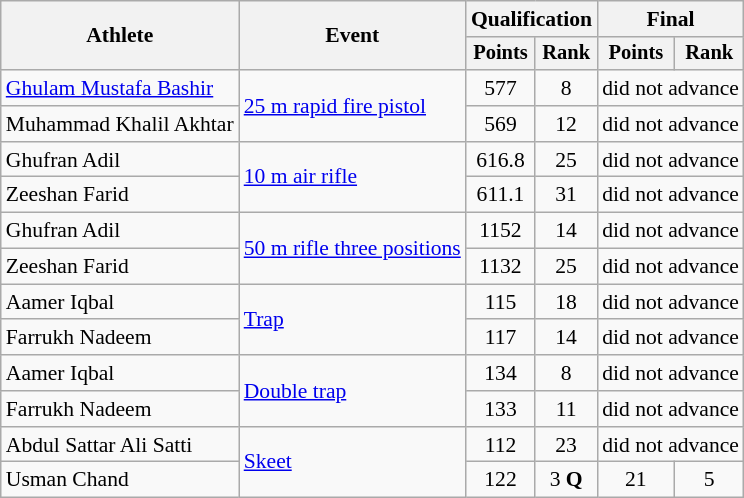<table class=wikitable style=font-size:90%;text-align:center>
<tr>
<th rowspan="2">Athlete</th>
<th rowspan="2">Event</th>
<th colspan=2>Qualification</th>
<th colspan=2>Final</th>
</tr>
<tr style="font-size:95%">
<th>Points</th>
<th>Rank</th>
<th>Points</th>
<th>Rank</th>
</tr>
<tr>
<td align=left><a href='#'>Ghulam Mustafa Bashir</a></td>
<td align=left rowspan=2><a href='#'>25 m rapid fire pistol</a></td>
<td>577</td>
<td>8</td>
<td colspan=2>did not advance</td>
</tr>
<tr>
<td align=left>Muhammad Khalil Akhtar</td>
<td>569</td>
<td>12</td>
<td colspan=2>did not advance</td>
</tr>
<tr>
<td align=left>Ghufran Adil</td>
<td align=left rowspan=2><a href='#'>10 m air rifle</a></td>
<td>616.8</td>
<td>25</td>
<td colspan=2>did not advance</td>
</tr>
<tr>
<td align=left>Zeeshan Farid</td>
<td>611.1</td>
<td>31</td>
<td colspan=2>did not advance</td>
</tr>
<tr>
<td align=left>Ghufran Adil</td>
<td align=left rowspan=2><a href='#'>50 m rifle three positions</a></td>
<td>1152</td>
<td>14</td>
<td colspan=2>did not advance</td>
</tr>
<tr>
<td align=left>Zeeshan Farid</td>
<td>1132</td>
<td>25</td>
<td colspan=2>did not advance</td>
</tr>
<tr>
<td align=left>Aamer Iqbal</td>
<td align=left rowspan=2><a href='#'>Trap</a></td>
<td>115</td>
<td>18</td>
<td colspan=2>did not advance</td>
</tr>
<tr>
<td align=left>Farrukh Nadeem</td>
<td>117</td>
<td>14</td>
<td colspan=2>did not advance</td>
</tr>
<tr>
<td align=left>Aamer Iqbal</td>
<td align=left rowspan=2><a href='#'>Double trap</a></td>
<td>134</td>
<td>8</td>
<td colspan=2>did not advance</td>
</tr>
<tr>
<td align=left>Farrukh Nadeem</td>
<td>133</td>
<td>11</td>
<td colspan=2>did not advance</td>
</tr>
<tr>
<td align=left>Abdul Sattar Ali Satti</td>
<td align=left rowspan=2><a href='#'>Skeet</a></td>
<td>112</td>
<td>23</td>
<td colspan=2>did not advance</td>
</tr>
<tr>
<td align=left>Usman Chand</td>
<td>122</td>
<td>3 <strong>Q</strong></td>
<td>21</td>
<td>5</td>
</tr>
</table>
